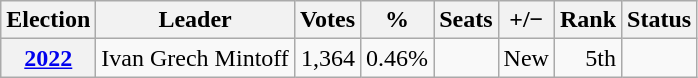<table class="wikitable" style="text-align:right">
<tr>
<th>Election</th>
<th>Leader</th>
<th>Votes</th>
<th>%</th>
<th>Seats</th>
<th>+/−</th>
<th>Rank</th>
<th>Status</th>
</tr>
<tr>
<th><a href='#'>2022</a></th>
<td align="left">Ivan Grech Mintoff</td>
<td>1,364</td>
<td>0.46%</td>
<td></td>
<td>New</td>
<td>5th</td>
<td></td>
</tr>
</table>
